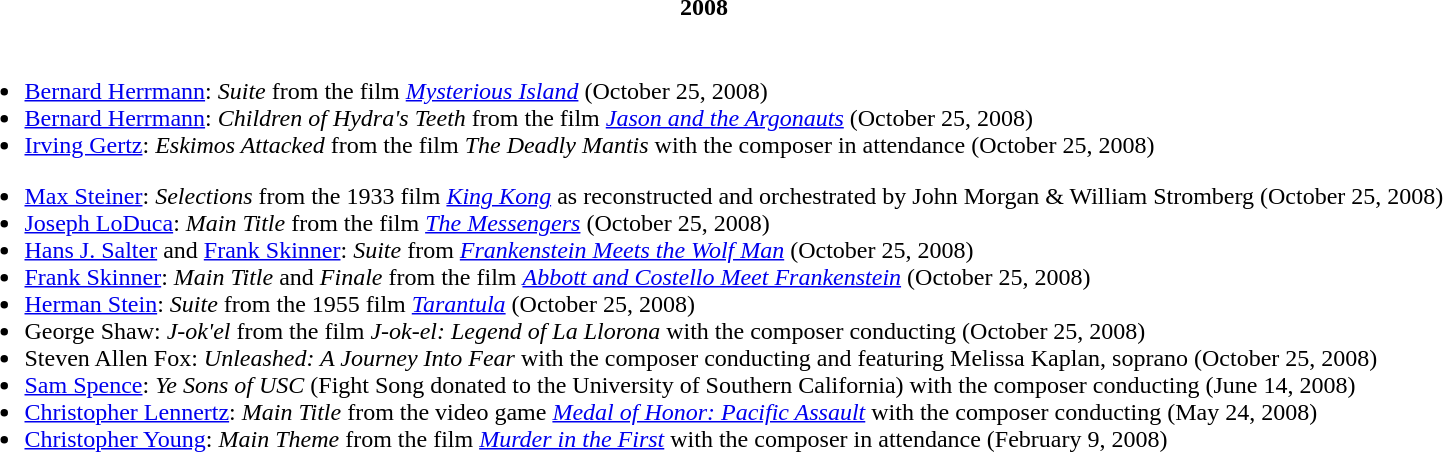<table class="collapsible collapsed">
<tr>
<th><span><strong>2008</strong></span></th>
</tr>
<tr>
<td><br><ul><li><a href='#'>Bernard Herrmann</a>: <em>Suite</em> from the film <em><a href='#'>Mysterious Island</a></em> (October 25, 2008)</li><li><a href='#'>Bernard Herrmann</a>: <em>Children of Hydra's Teeth</em> from the film <em><a href='#'>Jason and the Argonauts</a></em> (October 25, 2008)</li><li><a href='#'>Irving Gertz</a>: <em>Eskimos Attacked</em> from the film <em>The Deadly Mantis</em> with the composer in attendance (October 25, 2008)</li></ul><ul><li><a href='#'>Max Steiner</a>:  <em>Selections</em> from the 1933 film <em><a href='#'>King Kong</a></em> as reconstructed and orchestrated by John Morgan & William Stromberg (October 25, 2008)</li><li><a href='#'>Joseph LoDuca</a>: <em>Main Title</em> from the film <em><a href='#'>The Messengers</a></em> (October 25, 2008)</li><li><a href='#'>Hans J. Salter</a> and <a href='#'>Frank Skinner</a>: <em>Suite</em> from <em><a href='#'>Frankenstein Meets the Wolf Man</a></em> (October 25, 2008)</li><li><a href='#'>Frank Skinner</a>: <em>Main Title</em> and <em>Finale</em> from the film <em><a href='#'>Abbott and Costello Meet Frankenstein</a></em> (October 25, 2008)</li><li><a href='#'>Herman Stein</a>: <em>Suite</em> from the 1955 film <em><a href='#'>Tarantula</a></em> (October 25, 2008)</li><li>George Shaw:  <em>J-ok'el</em> from the film <em>J-ok-el:  Legend of La Llorona</em> with the composer conducting (October 25, 2008)</li><li>Steven Allen Fox: <em>Unleashed: A Journey Into Fear</em> with the composer conducting and featuring Melissa Kaplan, soprano (October 25, 2008)</li><li><a href='#'>Sam Spence</a>: <em>Ye Sons of USC</em> (Fight Song donated to the University of Southern California) with the composer conducting (June 14, 2008)</li><li><a href='#'>Christopher Lennertz</a>: <em>Main Title</em> from the video game <em><a href='#'>Medal of Honor: Pacific Assault</a></em> with the composer conducting (May 24, 2008)</li><li><a href='#'>Christopher Young</a>:  <em>Main Theme</em> from the film <em><a href='#'>Murder in the First</a></em> with the composer in attendance (February 9, 2008)</li></ul></td>
</tr>
</table>
